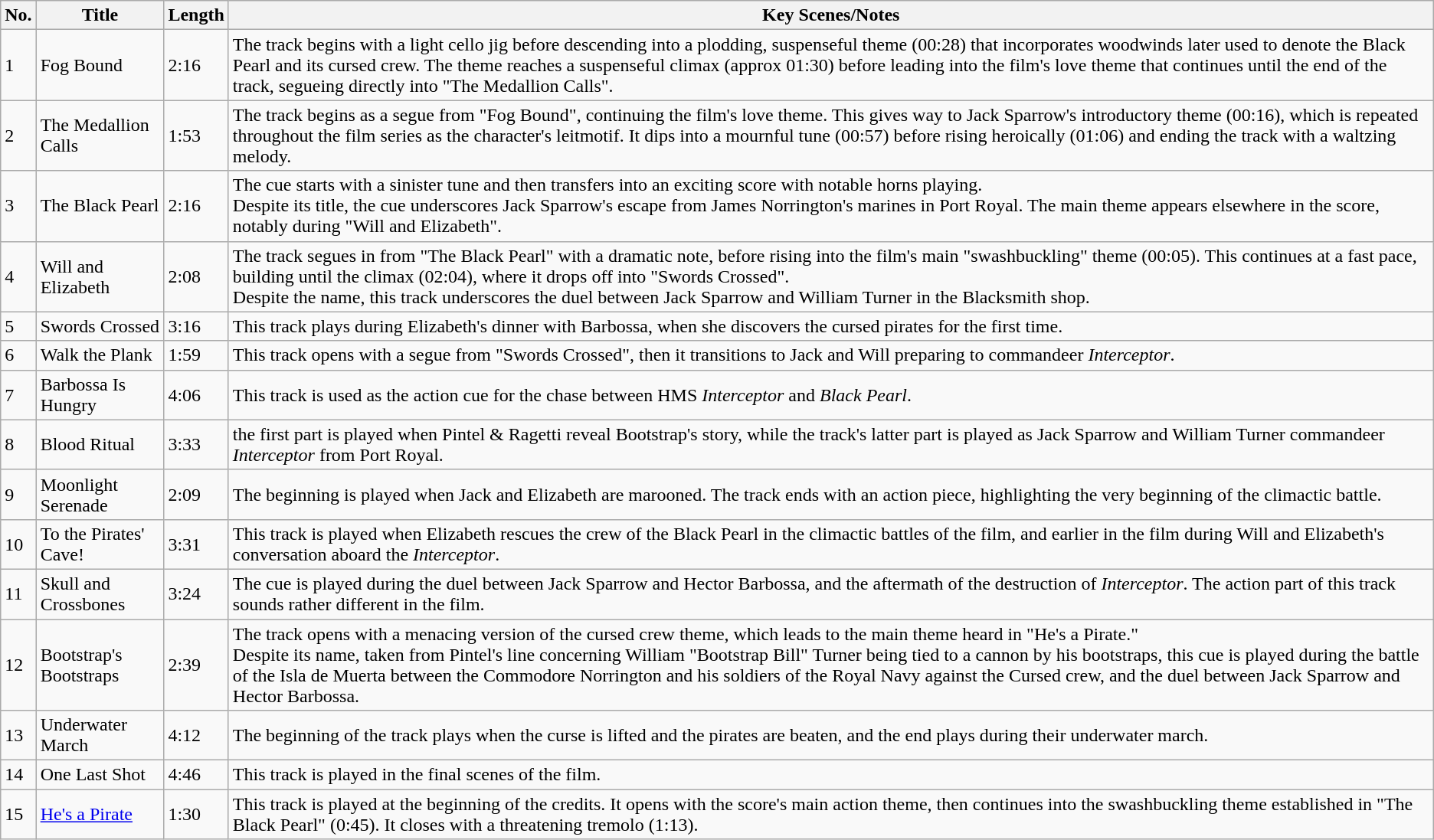<table class="wikitable">
<tr>
<th style="text-align:center;">No.</th>
<th style="text-align:center;">Title</th>
<th style="text-align:center;">Length</th>
<th style="text-align:center;">Key Scenes/Notes</th>
</tr>
<tr>
<td>1</td>
<td>Fog Bound</td>
<td>2:16</td>
<td>The track begins with a light cello jig before descending into a plodding, suspenseful theme (00:28) that incorporates woodwinds later used to denote the Black Pearl and its cursed crew. The theme reaches a suspenseful climax (approx 01:30) before leading into the film's love theme that continues until the end of the track, segueing directly into "The Medallion Calls".</td>
</tr>
<tr>
<td>2</td>
<td>The Medallion Calls</td>
<td>1:53</td>
<td>The track begins as a segue from "Fog Bound", continuing the film's love theme. This gives way to Jack Sparrow's introductory theme (00:16), which is repeated throughout the film series as the character's leitmotif. It dips into a mournful tune (00:57) before rising heroically (01:06) and ending the track with a waltzing melody.</td>
</tr>
<tr>
<td>3</td>
<td>The Black Pearl</td>
<td>2:16</td>
<td>The cue starts with a sinister tune and then transfers into an exciting score with notable horns playing.<br>Despite its title, the cue underscores Jack Sparrow's escape from James Norrington's marines in Port Royal. The main theme appears elsewhere in the score, notably during "Will and Elizabeth".</td>
</tr>
<tr>
<td>4</td>
<td>Will and Elizabeth</td>
<td>2:08</td>
<td>The track segues in from "The Black Pearl" with a dramatic note, before rising into the film's main "swashbuckling" theme (00:05). This continues at a fast pace, building until the climax (02:04), where it drops off into "Swords Crossed".<br>Despite the name, this track underscores the duel between Jack Sparrow and William Turner in the Blacksmith shop.</td>
</tr>
<tr>
<td>5</td>
<td>Swords Crossed</td>
<td>3:16</td>
<td>This track plays during Elizabeth's dinner with Barbossa, when she discovers the cursed pirates for the first time.</td>
</tr>
<tr>
<td>6</td>
<td>Walk the Plank</td>
<td>1:59</td>
<td>This track opens with a segue from "Swords Crossed", then it transitions to Jack and Will preparing to commandeer <em>Interceptor</em>.</td>
</tr>
<tr>
<td>7</td>
<td>Barbossa Is Hungry</td>
<td>4:06</td>
<td>This track is used as the action cue for the chase between HMS <em>Interceptor</em> and <em>Black Pearl</em>.</td>
</tr>
<tr>
<td>8</td>
<td>Blood Ritual</td>
<td>3:33</td>
<td>the first part is played when Pintel & Ragetti reveal Bootstrap's story, while the track's latter part is played as Jack Sparrow and William Turner commandeer <em>Interceptor</em> from Port Royal.</td>
</tr>
<tr>
<td>9</td>
<td>Moonlight Serenade</td>
<td>2:09</td>
<td>The beginning is played when Jack and Elizabeth are marooned.  The track ends with an action piece, highlighting the very beginning of the climactic battle.</td>
</tr>
<tr>
<td>10</td>
<td>To the Pirates' Cave!</td>
<td>3:31</td>
<td>This track is played when Elizabeth rescues the crew of the Black Pearl in the climactic battles of the film, and earlier in the film during Will and Elizabeth's conversation aboard the <em>Interceptor</em>.</td>
</tr>
<tr>
<td>11</td>
<td>Skull and Crossbones</td>
<td>3:24</td>
<td>The cue is played during the duel between Jack Sparrow and Hector Barbossa, and the aftermath of the destruction of <em>Interceptor</em>. The action part of this track sounds rather different in the film.</td>
</tr>
<tr>
<td>12</td>
<td>Bootstrap's Bootstraps</td>
<td>2:39</td>
<td>The track opens with a menacing version of the cursed crew theme, which leads to the main theme heard in "He's a Pirate."<br>Despite its name, taken from Pintel's line concerning William "Bootstrap Bill" Turner being tied to a cannon by his bootstraps, this cue is played during the battle of the Isla de Muerta between the Commodore Norrington and his soldiers of the Royal Navy against the Cursed crew, and the duel between Jack Sparrow and Hector Barbossa.</td>
</tr>
<tr>
<td>13</td>
<td>Underwater March</td>
<td>4:12</td>
<td>The beginning of the track plays when the curse is lifted and the pirates are beaten, and the end plays during their underwater march.</td>
</tr>
<tr>
<td>14</td>
<td>One Last Shot</td>
<td>4:46</td>
<td>This track is played in the final scenes of the film.</td>
</tr>
<tr>
<td>15</td>
<td><a href='#'>He's a Pirate</a></td>
<td>1:30</td>
<td>This track is played at the beginning of the credits. It opens with the score's main action theme, then continues into the swashbuckling theme established in "The Black Pearl" (0:45). It closes with a threatening tremolo (1:13).</td>
</tr>
</table>
